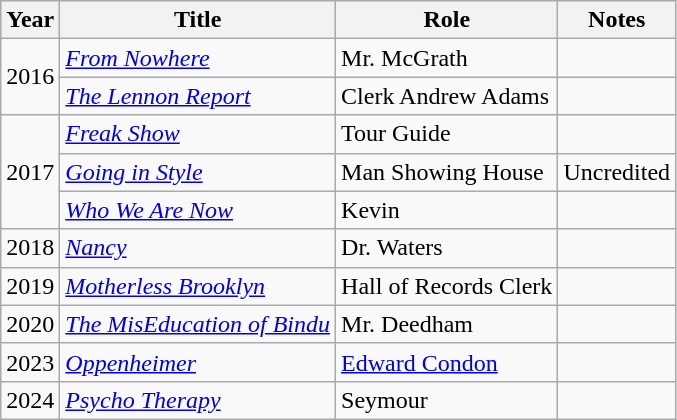<table class="wikitable">
<tr>
<th>Year</th>
<th>Title</th>
<th>Role</th>
<th>Notes</th>
</tr>
<tr>
<td rowspan="2">2016</td>
<td><em><a href='#'>From Nowhere</a></em></td>
<td>Mr. McGrath</td>
<td></td>
</tr>
<tr>
<td><em><a href='#'>The Lennon Report</a></em></td>
<td>Clerk Andrew Adams</td>
<td></td>
</tr>
<tr>
<td rowspan="3">2017</td>
<td><em><a href='#'>Freak Show</a></em></td>
<td>Tour Guide</td>
<td></td>
</tr>
<tr>
<td><em><a href='#'>Going in Style</a></em></td>
<td>Man Showing House</td>
<td>Uncredited</td>
</tr>
<tr>
<td><em><a href='#'>Who We Are Now</a></em></td>
<td>Kevin</td>
<td></td>
</tr>
<tr>
<td>2018</td>
<td><em><a href='#'>Nancy</a></em></td>
<td>Dr. Waters</td>
<td></td>
</tr>
<tr>
<td>2019</td>
<td><em><a href='#'>Motherless Brooklyn</a></em></td>
<td>Hall of Records Clerk</td>
<td></td>
</tr>
<tr>
<td>2020</td>
<td><em><a href='#'>The MisEducation of Bindu</a></em></td>
<td>Mr. Deedham</td>
<td></td>
</tr>
<tr>
<td>2023</td>
<td><em><a href='#'>Oppenheimer</a></em></td>
<td><a href='#'>Edward Condon</a></td>
<td></td>
</tr>
<tr>
<td>2024</td>
<td><em><a href='#'>Psycho Therapy</a></em></td>
<td>Seymour</td>
<td></td>
</tr>
</table>
